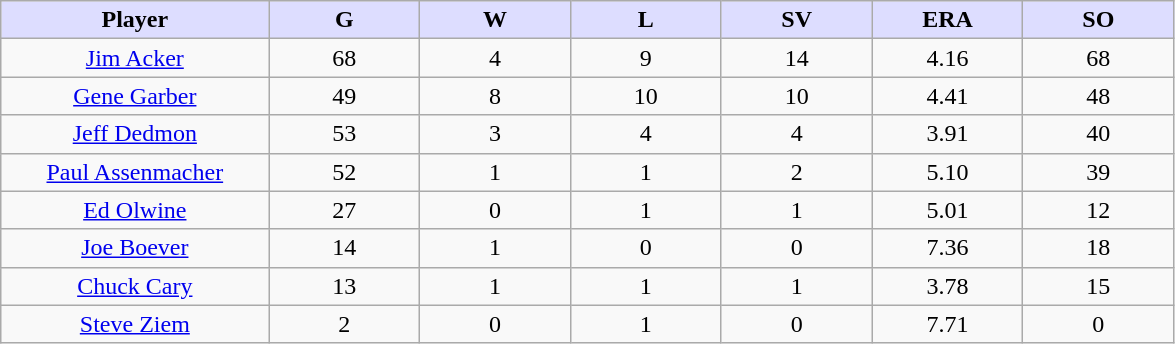<table class="wikitable sortable">
<tr>
<th style="background:#ddf; width:16%;">Player</th>
<th style="background:#ddf; width:9%;">G</th>
<th style="background:#ddf; width:9%;">W</th>
<th style="background:#ddf; width:9%;">L</th>
<th style="background:#ddf; width:9%;">SV</th>
<th style="background:#ddf; width:9%;">ERA</th>
<th style="background:#ddf; width:9%;">SO</th>
</tr>
<tr align=center>
<td><a href='#'>Jim Acker</a></td>
<td>68</td>
<td>4</td>
<td>9</td>
<td>14</td>
<td>4.16</td>
<td>68</td>
</tr>
<tr align=center>
<td><a href='#'>Gene Garber</a></td>
<td>49</td>
<td>8</td>
<td>10</td>
<td>10</td>
<td>4.41</td>
<td>48</td>
</tr>
<tr align=center>
<td><a href='#'>Jeff Dedmon</a></td>
<td>53</td>
<td>3</td>
<td>4</td>
<td>4</td>
<td>3.91</td>
<td>40</td>
</tr>
<tr align=center>
<td><a href='#'>Paul Assenmacher</a></td>
<td>52</td>
<td>1</td>
<td>1</td>
<td>2</td>
<td>5.10</td>
<td>39</td>
</tr>
<tr align=center>
<td><a href='#'>Ed Olwine</a></td>
<td>27</td>
<td>0</td>
<td>1</td>
<td>1</td>
<td>5.01</td>
<td>12</td>
</tr>
<tr align=center>
<td><a href='#'>Joe Boever</a></td>
<td>14</td>
<td>1</td>
<td>0</td>
<td>0</td>
<td>7.36</td>
<td>18</td>
</tr>
<tr align=center>
<td><a href='#'>Chuck Cary</a></td>
<td>13</td>
<td>1</td>
<td>1</td>
<td>1</td>
<td>3.78</td>
<td>15</td>
</tr>
<tr align=center>
<td><a href='#'>Steve Ziem</a></td>
<td>2</td>
<td>0</td>
<td>1</td>
<td>0</td>
<td>7.71</td>
<td>0</td>
</tr>
</table>
